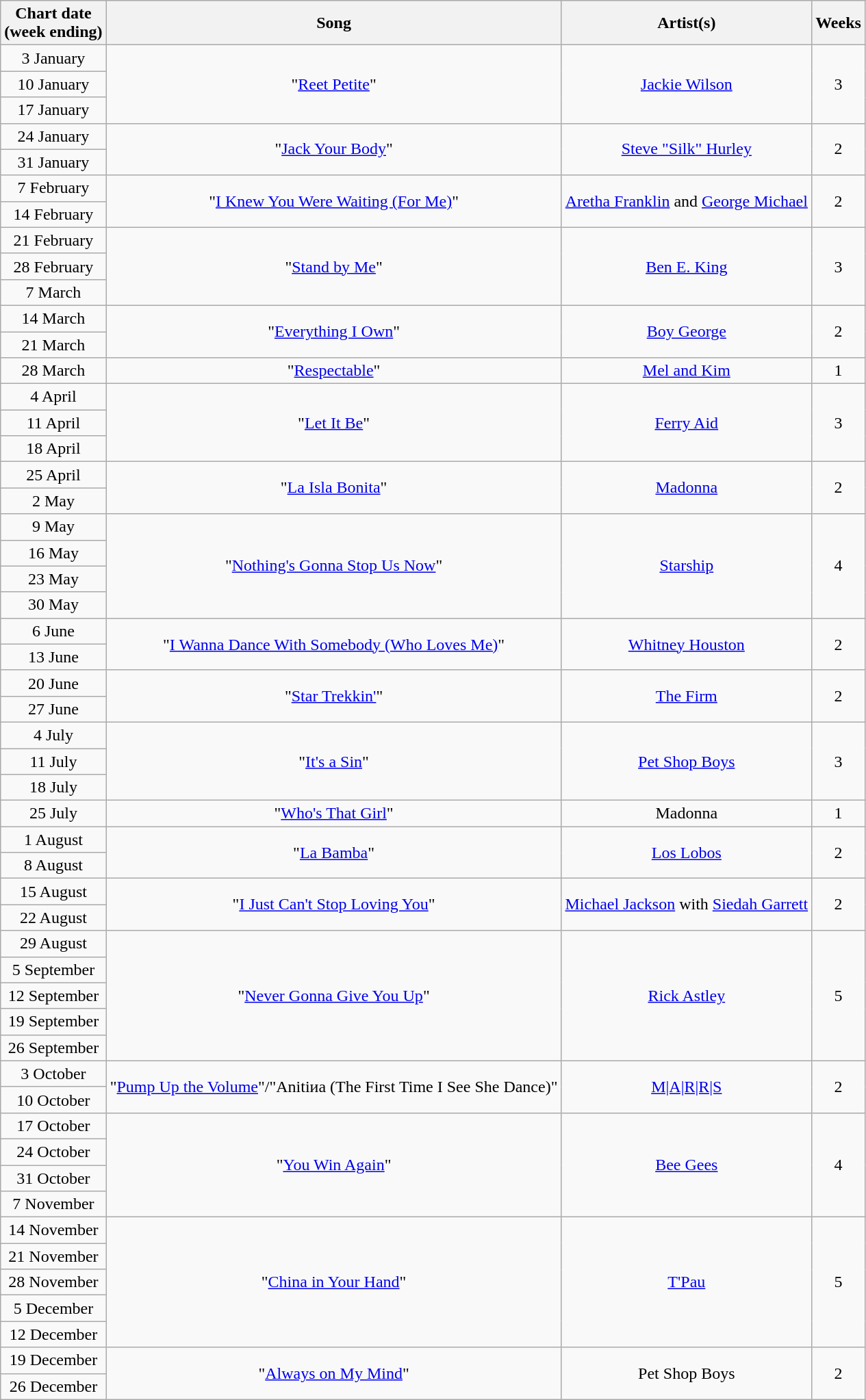<table class="wikitable" style="text-align:center;">
<tr>
<th>Chart date<br>(week ending)</th>
<th>Song</th>
<th>Artist(s)</th>
<th>Weeks</th>
</tr>
<tr>
<td>3 January</td>
<td align="center" rowspan="3">"<a href='#'>Reet Petite</a>"</td>
<td align="center" rowspan="3"><a href='#'>Jackie Wilson</a></td>
<td rowspan="3">3</td>
</tr>
<tr>
<td>10 January</td>
</tr>
<tr>
<td>17 January</td>
</tr>
<tr>
<td>24 January</td>
<td align="center" rowspan="2">"<a href='#'>Jack Your Body</a>"</td>
<td align="center" rowspan="2"><a href='#'>Steve "Silk" Hurley</a></td>
<td rowspan="2">2</td>
</tr>
<tr>
<td>31 January</td>
</tr>
<tr>
<td>7 February</td>
<td align="center" rowspan="2">"<a href='#'>I Knew You Were Waiting (For Me)</a>"</td>
<td align="center" rowspan="2"><a href='#'>Aretha Franklin</a> and <a href='#'>George Michael</a></td>
<td rowspan="2">2</td>
</tr>
<tr>
<td>14 February</td>
</tr>
<tr>
<td>21 February</td>
<td align="center" rowspan="3">"<a href='#'>Stand by Me</a>"</td>
<td align="center" rowspan="3"><a href='#'>Ben E. King</a></td>
<td rowspan="3">3</td>
</tr>
<tr>
<td>28 February</td>
</tr>
<tr>
<td>7 March</td>
</tr>
<tr>
<td>14 March</td>
<td align="center" rowspan="2">"<a href='#'>Everything I Own</a>"</td>
<td align="center" rowspan="2"><a href='#'>Boy George</a></td>
<td rowspan="2">2</td>
</tr>
<tr>
<td>21 March</td>
</tr>
<tr>
<td>28 March</td>
<td align="center" rowspan="1">"<a href='#'>Respectable</a>"</td>
<td align="center" rowspan="1"><a href='#'>Mel and Kim</a></td>
<td>1</td>
</tr>
<tr>
<td>4 April</td>
<td align="center" rowspan="3">"<a href='#'>Let It Be</a>"</td>
<td align="center" rowspan="3"><a href='#'>Ferry Aid</a></td>
<td rowspan="3">3</td>
</tr>
<tr>
<td>11 April</td>
</tr>
<tr>
<td>18 April</td>
</tr>
<tr>
<td>25 April</td>
<td align="center" rowspan="2">"<a href='#'>La Isla Bonita</a>"</td>
<td align="center" rowspan="2"><a href='#'>Madonna</a></td>
<td rowspan="2">2</td>
</tr>
<tr>
<td>2 May</td>
</tr>
<tr>
<td>9 May</td>
<td align="center" rowspan="4">"<a href='#'>Nothing's Gonna Stop Us Now</a>"</td>
<td align="center" rowspan="4"><a href='#'>Starship</a></td>
<td rowspan="4">4</td>
</tr>
<tr>
<td>16 May</td>
</tr>
<tr>
<td>23 May</td>
</tr>
<tr>
<td>30 May</td>
</tr>
<tr>
<td>6 June</td>
<td align="center" rowspan="2">"<a href='#'>I Wanna Dance With Somebody (Who Loves Me)</a>"</td>
<td rowspan="2" align="center"><a href='#'>Whitney Houston</a></td>
<td rowspan="2">2</td>
</tr>
<tr>
<td>13 June</td>
</tr>
<tr>
<td>20 June</td>
<td align="center" rowspan="2">"<a href='#'>Star Trekkin'</a>"</td>
<td align="center" rowspan="2"><a href='#'>The Firm</a></td>
<td rowspan="2">2</td>
</tr>
<tr>
<td>27 June</td>
</tr>
<tr>
<td>4 July</td>
<td align="center" rowspan="3">"<a href='#'>It's a Sin</a>"</td>
<td align="center" rowspan="3"><a href='#'>Pet Shop Boys</a></td>
<td rowspan="3">3</td>
</tr>
<tr>
<td>11 July</td>
</tr>
<tr>
<td>18 July</td>
</tr>
<tr>
<td>25 July</td>
<td align="center" rowspan="1">"<a href='#'>Who's That Girl</a>"</td>
<td align="center" rowspan="1">Madonna</td>
<td>1</td>
</tr>
<tr>
<td>1 August</td>
<td align="center" rowspan="2">"<a href='#'>La Bamba</a>"</td>
<td rowspan="2" align="center"><a href='#'>Los Lobos</a></td>
<td rowspan="2">2</td>
</tr>
<tr>
<td>8 August</td>
</tr>
<tr>
<td>15 August</td>
<td align="center" rowspan="2">"<a href='#'>I Just Can't Stop Loving You</a>"</td>
<td align="center" rowspan="2"><a href='#'>Michael Jackson</a> with <a href='#'>Siedah Garrett</a></td>
<td rowspan="2">2</td>
</tr>
<tr>
<td>22 August</td>
</tr>
<tr>
<td>29 August</td>
<td align="center" rowspan="5">"<a href='#'>Never Gonna Give You Up</a>"</td>
<td align="center" rowspan="5"><a href='#'>Rick Astley</a></td>
<td rowspan="5">5</td>
</tr>
<tr>
<td>5 September</td>
</tr>
<tr>
<td>12 September</td>
</tr>
<tr>
<td>19 September</td>
</tr>
<tr>
<td>26 September</td>
</tr>
<tr>
<td>3 October</td>
<td align="center" rowspan="2">"<a href='#'>Pump Up the Volume</a>"/"Anitiиa (The First Time I See She Dance)"</td>
<td align="center" rowspan="2"><a href='#'>M|A|R|R|S</a></td>
<td rowspan="2">2</td>
</tr>
<tr>
<td>10 October</td>
</tr>
<tr>
<td>17 October</td>
<td align="center" rowspan="4">"<a href='#'>You Win Again</a>"</td>
<td align="center" rowspan="4"><a href='#'>Bee Gees</a></td>
<td rowspan="4">4</td>
</tr>
<tr>
<td>24 October</td>
</tr>
<tr>
<td>31 October</td>
</tr>
<tr>
<td>7 November</td>
</tr>
<tr>
<td>14 November</td>
<td align="center" rowspan="5">"<a href='#'>China in Your Hand</a>"</td>
<td align="center" rowspan="5"><a href='#'>T'Pau</a></td>
<td rowspan="5">5</td>
</tr>
<tr>
<td>21 November</td>
</tr>
<tr>
<td>28 November</td>
</tr>
<tr>
<td>5 December</td>
</tr>
<tr>
<td>12 December</td>
</tr>
<tr>
<td>19 December</td>
<td align="center" rowspan="2">"<a href='#'>Always on My Mind</a>"</td>
<td align="center" rowspan="2">Pet Shop Boys</td>
<td rowspan="2">2</td>
</tr>
<tr>
<td>26 December</td>
</tr>
</table>
